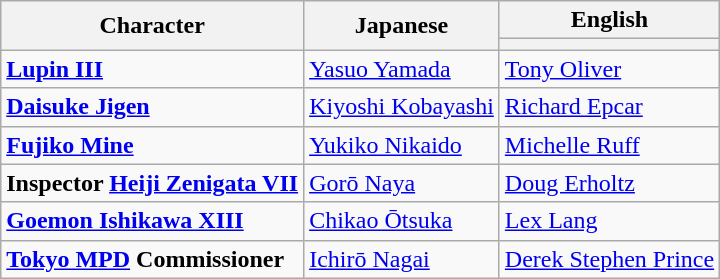<table class="wikitable">
<tr>
<th rowspan="2">Character</th>
<th rowspan="2">Japanese</th>
<th>English</th>
</tr>
<tr>
<th></th>
</tr>
<tr>
<td><strong><a href='#'>Lupin III</a></strong></td>
<td><a href='#'>Yasuo Yamada</a></td>
<td><a href='#'>Tony Oliver</a></td>
</tr>
<tr>
<td><strong><a href='#'>Daisuke Jigen</a></strong></td>
<td><a href='#'>Kiyoshi Kobayashi</a></td>
<td><a href='#'>Richard Epcar</a></td>
</tr>
<tr>
<td><strong><a href='#'>Fujiko Mine</a></strong></td>
<td><a href='#'>Yukiko Nikaido</a></td>
<td><a href='#'>Michelle Ruff</a></td>
</tr>
<tr>
<td><strong>Inspector <a href='#'>Heiji Zenigata VII</a></strong></td>
<td><a href='#'>Gorō Naya</a></td>
<td><a href='#'>Doug Erholtz</a></td>
</tr>
<tr>
<td><strong><a href='#'>Goemon Ishikawa XIII</a></strong></td>
<td><a href='#'>Chikao Ōtsuka</a></td>
<td><a href='#'>Lex Lang</a></td>
</tr>
<tr>
<td><strong><a href='#'>Tokyo MPD</a> Commissioner</strong></td>
<td><a href='#'>Ichirō Nagai</a></td>
<td><a href='#'>Derek Stephen Prince</a></td>
</tr>
</table>
